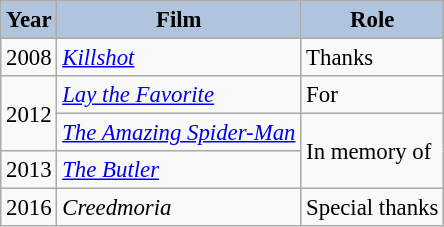<table class="wikitable" style="font-size:95%;">
<tr>
<th style="background:#B0C4DE;">Year</th>
<th style="background:#B0C4DE;">Film</th>
<th style="background:#B0C4DE;">Role</th>
</tr>
<tr>
<td>2008</td>
<td><em><a href='#'>Killshot</a></em></td>
<td>Thanks</td>
</tr>
<tr>
<td rowspan=2>2012</td>
<td><em><a href='#'>Lay the Favorite</a></em></td>
<td>For</td>
</tr>
<tr>
<td><em><a href='#'>The Amazing Spider-Man</a></em></td>
<td rowspan=2>In memory of</td>
</tr>
<tr>
<td>2013</td>
<td><em><a href='#'>The Butler</a></em></td>
</tr>
<tr>
<td>2016</td>
<td><em>Creedmoria</em></td>
<td>Special thanks</td>
</tr>
</table>
